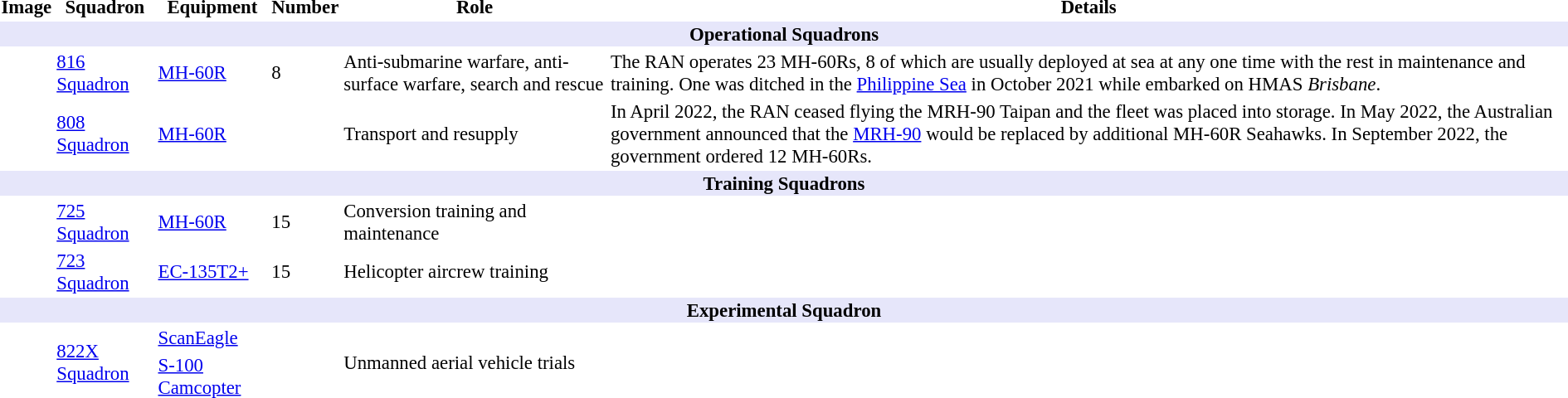<table class="toccolours" style="width: 100%; font-size:95%;">
<tr>
<th>Image</th>
<th>Squadron</th>
<th>Equipment</th>
<th>Number</th>
<th>Role</th>
<th>Details</th>
</tr>
<tr style="background:#ccc;">
<th colspan="6"  style="background:lavender">Operational Squadrons</th>
</tr>
<tr>
<td></td>
<td><a href='#'>816 Squadron</a></td>
<td><a href='#'>MH-60R</a></td>
<td>8</td>
<td>Anti-submarine warfare, anti-surface warfare, search and rescue</td>
<td>The RAN operates 23 MH-60Rs, 8 of which are usually deployed at sea at any one time with the rest in maintenance and training. One was ditched in the <a href='#'>Philippine Sea</a> in October 2021 while embarked on HMAS <em>Brisbane</em>.</td>
</tr>
<tr>
<td></td>
<td><a href='#'>808 Squadron</a></td>
<td><a href='#'>MH-60R</a></td>
<td></td>
<td>Transport and resupply</td>
<td>In April 2022, the RAN ceased flying the MRH-90 Taipan and the fleet was placed into storage. In May 2022, the Australian government announced that the <a href='#'>MRH-90</a> would be replaced by additional MH-60R Seahawks. In September 2022, the government ordered 12 MH-60Rs.</td>
</tr>
<tr>
<th colspan="6"  style="background:lavender">Training Squadrons</th>
</tr>
<tr>
<td></td>
<td><a href='#'>725 Squadron</a></td>
<td><a href='#'>MH-60R</a></td>
<td>15</td>
<td>Conversion training and maintenance</td>
<td></td>
</tr>
<tr>
<td></td>
<td><a href='#'>723 Squadron</a></td>
<td><a href='#'>EC-135T2+</a></td>
<td>15</td>
<td>Helicopter aircrew training</td>
<td></td>
</tr>
<tr>
<th colspan="6"  style="background:lavender">Experimental Squadron</th>
</tr>
<tr>
<td></td>
<td rowspan="2"><a href='#'>822X Squadron</a></td>
<td><a href='#'>ScanEagle</a></td>
<td></td>
<td rowspan="2">Unmanned aerial vehicle trials</td>
<td></td>
</tr>
<tr>
<td></td>
<td><a href='#'>S-100 Camcopter</a></td>
<td></td>
<td></td>
</tr>
<tr>
</tr>
</table>
